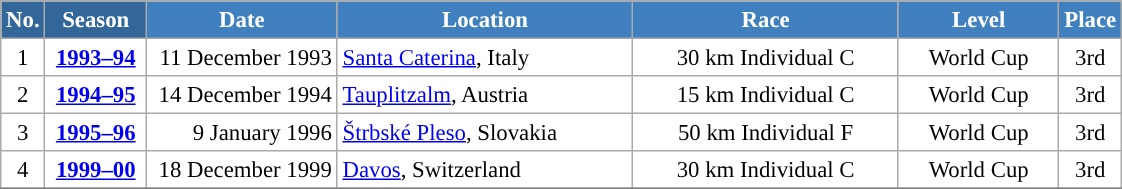<table class="wikitable sortable" style="font-size:95%; text-align:center; border:grey solid 1px; border-collapse:collapse; background:#ffffff;">
<tr style="background:#efefef;">
<th style="background-color:#369; color:white;">No.</th>
<th style="background-color:#369; color:white;">Season</th>
<th style="background-color:#4180be; color:white; width:120px;">Date</th>
<th style="background-color:#4180be; color:white; width:190px;">Location</th>
<th style="background-color:#4180be; color:white; width:170px;">Race</th>
<th style="background-color:#4180be; color:white; width:100px;">Level</th>
<th style="background-color:#4180be; color:white;">Place</th>
</tr>
<tr>
<td align=center>1</td>
<td rowspan=1 align=center><strong> <a href='#'>1993–94</a> </strong></td>
<td align=right>11 December 1993</td>
<td align=left> <a href='#'>Santa Caterina</a>, Italy</td>
<td>30 km Individual C</td>
<td>World Cup</td>
<td>3rd</td>
</tr>
<tr>
<td align=center>2</td>
<td rowspan=1 align=center><strong> <a href='#'>1994–95</a> </strong></td>
<td align=right>14 December 1994</td>
<td align=left> <a href='#'>Tauplitzalm</a>, Austria</td>
<td>15 km Individual C</td>
<td>World Cup</td>
<td>3rd</td>
</tr>
<tr>
<td align=center>3</td>
<td rowspan=1 align=center><strong> <a href='#'>1995–96</a> </strong></td>
<td align=right>9 January 1996</td>
<td align=left> <a href='#'>Štrbské Pleso</a>, Slovakia</td>
<td>50 km Individual F</td>
<td>World Cup</td>
<td>3rd</td>
</tr>
<tr>
<td align=center>4</td>
<td rowspan=1 align=center><strong> <a href='#'>1999–00</a> </strong></td>
<td align=right>18 December 1999</td>
<td align=left> <a href='#'>Davos</a>, Switzerland</td>
<td>30 km Individual C</td>
<td>World Cup</td>
<td>3rd</td>
</tr>
<tr>
</tr>
</table>
